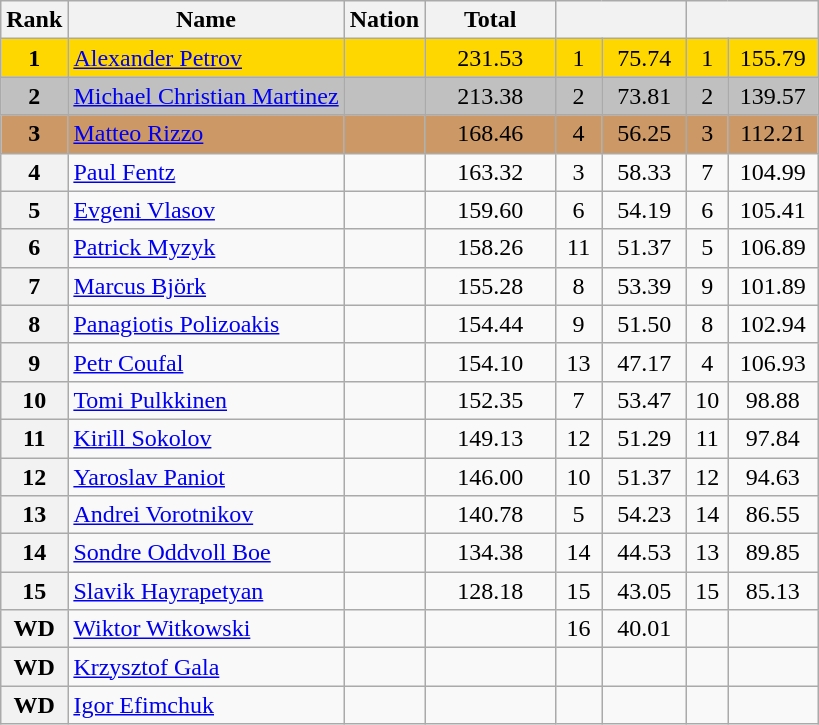<table class="wikitable sortable">
<tr>
<th>Rank</th>
<th>Name</th>
<th>Nation</th>
<th width="80px">Total</th>
<th colspan="2" width="80px"></th>
<th colspan="2" width="80px"></th>
</tr>
<tr bgcolor="gold">
<td align="center"><strong>1</strong></td>
<td><a href='#'>Alexander Petrov</a></td>
<td></td>
<td align="center">231.53</td>
<td align="center">1</td>
<td align="center">75.74</td>
<td align="center">1</td>
<td align="center">155.79</td>
</tr>
<tr bgcolor="silver">
<td align="center"><strong>2</strong></td>
<td><a href='#'>Michael Christian Martinez</a></td>
<td></td>
<td align="center">213.38</td>
<td align="center">2</td>
<td align="center">73.81</td>
<td align="center">2</td>
<td align="center">139.57</td>
</tr>
<tr bgcolor="cc9966">
<td align="center"><strong>3</strong></td>
<td><a href='#'>Matteo Rizzo</a></td>
<td></td>
<td align="center">168.46</td>
<td align="center">4</td>
<td align="center">56.25</td>
<td align="center">3</td>
<td align="center">112.21</td>
</tr>
<tr>
<th>4</th>
<td><a href='#'>Paul Fentz</a></td>
<td></td>
<td align="center">163.32</td>
<td align="center">3</td>
<td align="center">58.33</td>
<td align="center">7</td>
<td align="center">104.99</td>
</tr>
<tr>
<th>5</th>
<td><a href='#'>Evgeni Vlasov</a></td>
<td></td>
<td align="center">159.60</td>
<td align="center">6</td>
<td align="center">54.19</td>
<td align="center">6</td>
<td align="center">105.41</td>
</tr>
<tr>
<th>6</th>
<td><a href='#'>Patrick Myzyk</a></td>
<td></td>
<td align="center">158.26</td>
<td align="center">11</td>
<td align="center">51.37</td>
<td align="center">5</td>
<td align="center">106.89</td>
</tr>
<tr>
<th>7</th>
<td><a href='#'>Marcus Björk</a></td>
<td></td>
<td align="center">155.28</td>
<td align="center">8</td>
<td align="center">53.39</td>
<td align="center">9</td>
<td align="center">101.89</td>
</tr>
<tr>
<th>8</th>
<td><a href='#'>Panagiotis Polizoakis</a></td>
<td></td>
<td align="center">154.44</td>
<td align="center">9</td>
<td align="center">51.50</td>
<td align="center">8</td>
<td align="center">102.94</td>
</tr>
<tr>
<th>9</th>
<td><a href='#'>Petr Coufal</a></td>
<td></td>
<td align="center">154.10</td>
<td align="center">13</td>
<td align="center">47.17</td>
<td align="center">4</td>
<td align="center">106.93</td>
</tr>
<tr>
<th>10</th>
<td><a href='#'>Tomi Pulkkinen</a></td>
<td></td>
<td align="center">152.35</td>
<td align="center">7</td>
<td align="center">53.47</td>
<td align="center">10</td>
<td align="center">98.88</td>
</tr>
<tr>
<th>11</th>
<td><a href='#'>Kirill Sokolov</a></td>
<td></td>
<td align="center">149.13</td>
<td align="center">12</td>
<td align="center">51.29</td>
<td align="center">11</td>
<td align="center">97.84</td>
</tr>
<tr>
<th>12</th>
<td><a href='#'>Yaroslav Paniot</a></td>
<td></td>
<td align="center">146.00</td>
<td align="center">10</td>
<td align="center">51.37</td>
<td align="center">12</td>
<td align="center">94.63</td>
</tr>
<tr>
<th>13</th>
<td><a href='#'>Andrei Vorotnikov</a></td>
<td></td>
<td align="center">140.78</td>
<td align="center">5</td>
<td align="center">54.23</td>
<td align="center">14</td>
<td align="center">86.55</td>
</tr>
<tr>
<th>14</th>
<td><a href='#'>Sondre Oddvoll Boe</a></td>
<td></td>
<td align="center">134.38</td>
<td align="center">14</td>
<td align="center">44.53</td>
<td align="center">13</td>
<td align="center">89.85</td>
</tr>
<tr>
<th>15</th>
<td><a href='#'>Slavik Hayrapetyan</a></td>
<td></td>
<td align="center">128.18</td>
<td align="center">15</td>
<td align="center">43.05</td>
<td align="center">15</td>
<td align="center">85.13</td>
</tr>
<tr>
<th>WD</th>
<td><a href='#'>Wiktor Witkowski</a></td>
<td></td>
<td align="center"></td>
<td align="center">16</td>
<td align="center">40.01</td>
<td align="center"></td>
<td align="center"></td>
</tr>
<tr>
<th>WD</th>
<td><a href='#'>Krzysztof Gala</a></td>
<td></td>
<td align="center"></td>
<td align="center"></td>
<td align="center"></td>
<td align="center"></td>
<td align="center"></td>
</tr>
<tr>
<th>WD</th>
<td><a href='#'>Igor Efimchuk</a></td>
<td></td>
<td align="center"></td>
<td align="center"></td>
<td align="center"></td>
<td align="center"></td>
<td align="center"></td>
</tr>
</table>
